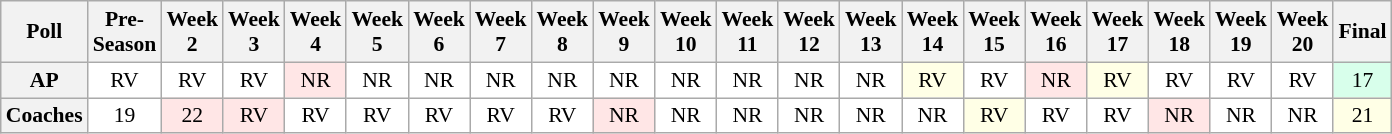<table class="wikitable" style="white-space:nowrap;font-size:90%">
<tr>
<th>Poll</th>
<th>Pre-<br>Season</th>
<th>Week<br>2</th>
<th>Week<br>3</th>
<th>Week<br>4</th>
<th>Week<br>5</th>
<th>Week<br>6</th>
<th>Week<br>7</th>
<th>Week<br>8</th>
<th>Week<br>9</th>
<th>Week<br>10</th>
<th>Week<br>11</th>
<th>Week<br>12</th>
<th>Week<br>13</th>
<th>Week<br>14</th>
<th>Week<br>15</th>
<th>Week<br>16</th>
<th>Week<br>17</th>
<th>Week<br>18</th>
<th>Week<br>19</th>
<th>Week<br>20</th>
<th>Final</th>
</tr>
<tr style="text-align:center;">
<th>AP</th>
<td style="background:#FFFFFF;">RV</td>
<td style="background:#FFFFFF;">RV</td>
<td style="background:#FFFFFF;">RV</td>
<td style="background:#FFE6E6;">NR</td>
<td style="background:#FFFFFF;">NR</td>
<td style="background:#FFFFFF;">NR</td>
<td style="background:#FFFFFF;">NR</td>
<td style="background:#FFFFFF;">NR</td>
<td style="background:#FFFFFF;">NR</td>
<td style="background:#FFFFFF;">NR</td>
<td style="background:#FFFFFF;">NR</td>
<td style="background:#FFFFFF;">NR</td>
<td style="background:#FFFFFF;">NR</td>
<td style="background:#FFFFE6;">RV</td>
<td style="background:#FFFFFF;">RV</td>
<td style="background:#FFE6E6;">NR</td>
<td style="background:#FFFFE6;">RV</td>
<td style="background:#FFFFFF;">RV</td>
<td style="background:#FFFFFF;">RV</td>
<td style="background:#FFFFFF;">RV</td>
<td style="background:#D8FFEB;">17</td>
</tr>
<tr style="text-align:center;">
<th>Coaches</th>
<td style="background:#FFFFFF;">19</td>
<td style="background:#FFE6E6;">22</td>
<td style="background:#FFE6E6;">RV</td>
<td style="background:#FFFFFF;">RV</td>
<td style="background:#FFFFFF;">RV</td>
<td style="background:#FFFFFF;">RV</td>
<td style="background:#FFFFFF;">RV</td>
<td style="background:#FFFFFF;">RV</td>
<td style="background:#FFE6E6;">NR</td>
<td style="background:#FFFFFF;">NR</td>
<td style="background:#FFFFFF;">NR</td>
<td style="background:#FFFFFF;">NR</td>
<td style="background:#FFFFFF;">NR</td>
<td style="background:#FFFFFF;">NR</td>
<td style="background:#FFFFE6;">RV</td>
<td style="background:#FFFFFF;">RV</td>
<td style="background:#FFFFFF;">RV</td>
<td style="background:#FFE6E6;">NR</td>
<td style="background:#FFFFFF;">NR</td>
<td style="background:#FFFFFF;">NR</td>
<td style="background:#FFFFE6;">21</td>
</tr>
</table>
